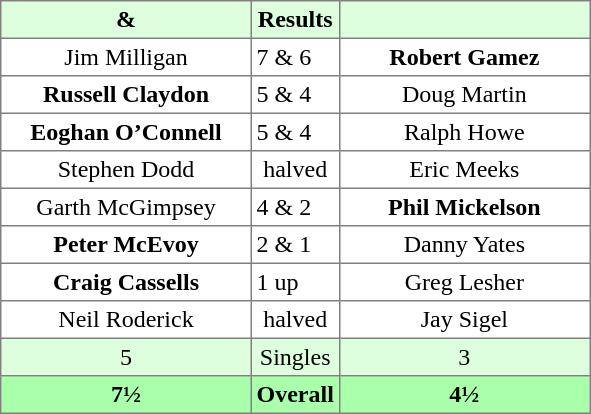<table border="1" cellpadding="3" style="border-collapse: collapse; text-align:center;">
<tr style="background:#ddffdd;">
<th width=160> & </th>
<th>Results</th>
<th width=160></th>
</tr>
<tr>
<td>Jim Milligan</td>
<td align=left> 7 & 6</td>
<td><strong>Robert Gamez</strong></td>
</tr>
<tr>
<td><strong>Russell Claydon</strong></td>
<td align=left>  5 & 4</td>
<td>Doug Martin</td>
</tr>
<tr>
<td><strong>Eoghan O’Connell</strong></td>
<td align=left>  5 & 4</td>
<td>Ralph Howe</td>
</tr>
<tr>
<td>Stephen Dodd</td>
<td>halved</td>
<td>Eric Meeks</td>
</tr>
<tr>
<td>Garth McGimpsey</td>
<td align=left> 4 & 2</td>
<td><strong>Phil Mickelson</strong></td>
</tr>
<tr>
<td><strong>Peter McEvoy</strong></td>
<td align=left>  2 & 1</td>
<td>Danny Yates</td>
</tr>
<tr>
<td><strong>Craig Cassells</strong></td>
<td align=left>  1 up</td>
<td>Greg Lesher</td>
</tr>
<tr>
<td>Neil Roderick</td>
<td>halved</td>
<td>Jay Sigel</td>
</tr>
<tr style="background:#ddffdd;">
<td>5</td>
<td>Singles</td>
<td>3</td>
</tr>
<tr style="background:#aaffaa;">
<th>7½</th>
<th>Overall</th>
<th>4½</th>
</tr>
</table>
